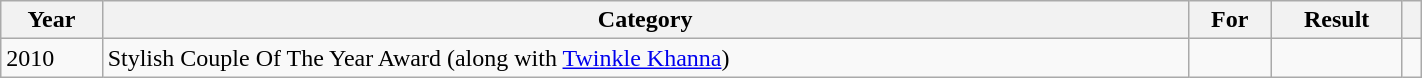<table class="wikitable sortableplainrowheaders" style="width:75%;">
<tr>
<th scope="col">Year</th>
<th scope="col">Category</th>
<th scope="col">For</th>
<th scope="col">Result</th>
<th scope="col"></th>
</tr>
<tr>
<td>2010</td>
<td>Stylish Couple Of The Year Award (along with <a href='#'>Twinkle Khanna</a>)</td>
<td></td>
<td></td>
<td style="text-align:center;"></td>
</tr>
</table>
